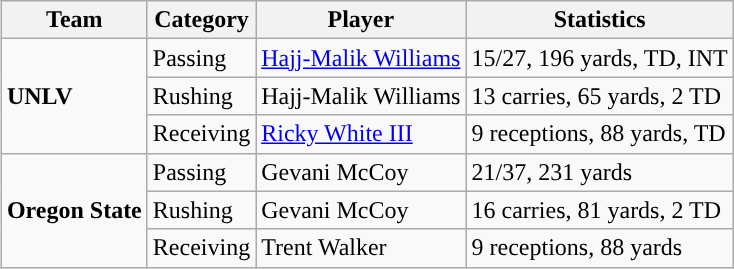<table class="wikitable" style="float: right;">
<tr>
<th>Team</th>
<th>Category</th>
<th>Player</th>
<th>Statistics</th>
</tr>
<tr>
<td rowspan=3><strong>UNLV</strong></td>
<td>Passing</td>
<td><a href='#'>Hajj-Malik Williams</a></td>
<td>15/27, 196 yards, TD, INT</td>
</tr>
<tr>
<td>Rushing</td>
<td>Hajj-Malik Williams</td>
<td>13 carries, 65 yards, 2 TD</td>
</tr>
<tr>
<td>Receiving</td>
<td><a href='#'>Ricky White III</a></td>
<td>9 receptions, 88 yards, TD</td>
</tr>
<tr>
<td rowspan=3><strong>Oregon State</strong></td>
<td>Passing</td>
<td>Gevani McCoy</td>
<td>21/37, 231 yards</td>
</tr>
<tr>
<td>Rushing</td>
<td>Gevani McCoy</td>
<td>16 carries, 81 yards, 2 TD</td>
</tr>
<tr>
<td>Receiving</td>
<td>Trent Walker</td>
<td>9 receptions, 88 yards</td>
</tr>
</table>
